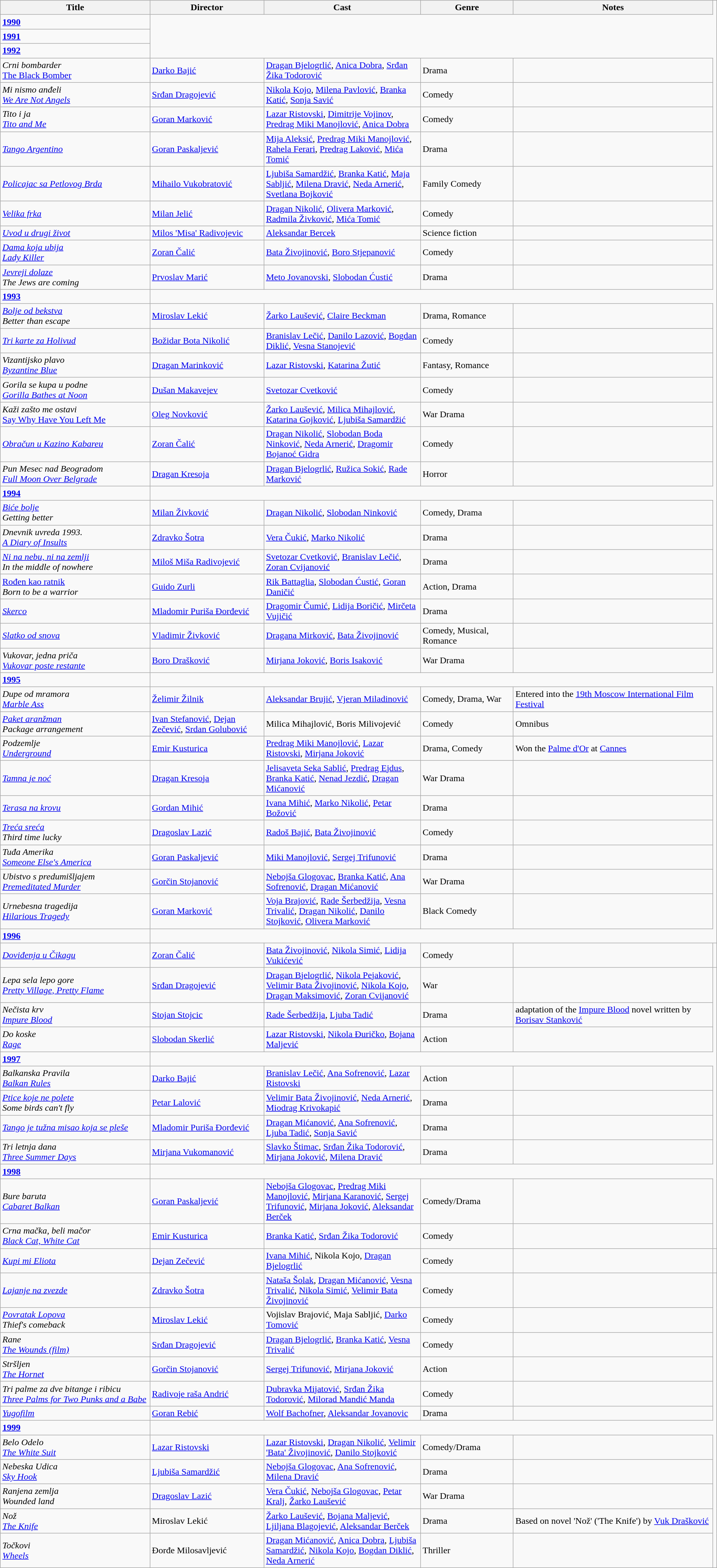<table class="wikitable" style="width:100%;">
<tr>
<th style="width:21%;">Title</th>
<th style="width:16%;">Director</th>
<th style="width:22%;">Cast</th>
<th style="width:13%;">Genre</th>
<th style="width:28%;">Notes</th>
</tr>
<tr>
<td><strong><a href='#'>1990</a></strong></td>
</tr>
<tr>
<td><strong><a href='#'>1991</a></strong></td>
</tr>
<tr>
<td><strong><a href='#'>1992</a></strong></td>
</tr>
<tr>
<td><em>Crni bombarder</em><br><a href='#'>The Black Bomber</a></td>
<td><a href='#'>Darko Bajić</a></td>
<td><a href='#'>Dragan Bjelogrlić</a>, <a href='#'>Anica Dobra</a>, <a href='#'>Srđan Žika Todorović</a></td>
<td>Drama</td>
<td></td>
</tr>
<tr>
<td><em>Mi nismo anđeli</em><br><em><a href='#'>We Are Not Angels</a></em></td>
<td><a href='#'>Srđan Dragojević</a></td>
<td><a href='#'>Nikola Kojo</a>, <a href='#'>Milena Pavlović</a>, <a href='#'>Branka Katić</a>, <a href='#'>Sonja Savić</a></td>
<td>Comedy</td>
<td></td>
</tr>
<tr>
<td><em>Tito i ja</em><br><em><a href='#'>Tito and Me</a></em></td>
<td><a href='#'>Goran Marković</a></td>
<td><a href='#'>Lazar Ristovski</a>, <a href='#'>Dimitrije Vojinov</a>, <a href='#'>Predrag Miki Manojlović</a>, <a href='#'>Anica Dobra</a></td>
<td>Comedy</td>
<td></td>
</tr>
<tr>
<td><a href='#'><em>Tango Argentino</em></a></td>
<td><a href='#'>Goran Paskaljević</a></td>
<td><a href='#'>Mija Aleksić</a>, <a href='#'>Predrag Miki Manojlović</a>, <a href='#'>Rahela Ferari</a>, <a href='#'>Predrag Laković</a>, <a href='#'>Mića Tomić</a></td>
<td>Drama</td>
<td></td>
</tr>
<tr>
<td><em><a href='#'>Policajac sa Petlovog Brda</a></em></td>
<td><a href='#'>Mihailo Vukobratović</a></td>
<td><a href='#'>Ljubiša Samardžić</a>, <a href='#'>Branka Katić</a>, <a href='#'>Maja Sabljić</a>, <a href='#'>Milena Dravić</a>, <a href='#'>Neda Arnerić</a>, <a href='#'>Svetlana Bojković</a></td>
<td>Family Comedy</td>
<td></td>
</tr>
<tr>
<td><em><a href='#'>Velika frka</a></em></td>
<td><a href='#'>Milan Jelić</a></td>
<td><a href='#'>Dragan Nikolić</a>, <a href='#'>Olivera Marković</a>, <a href='#'>Radmila Živković</a>, <a href='#'>Mića Tomić</a></td>
<td>Comedy</td>
<td></td>
</tr>
<tr>
<td><em><a href='#'>Uvod u drugi život</a></em></td>
<td><a href='#'>Milos 'Misa' Radivojevic</a></td>
<td><a href='#'>Aleksandar Bercek</a></td>
<td>Science fiction</td>
<td></td>
</tr>
<tr>
<td><em><a href='#'>Dama koja ubija</a></em><br><a href='#'><em>Lady Killer</em></a></td>
<td><a href='#'>Zoran Čalić</a></td>
<td><a href='#'>Bata Živojinović</a>, <a href='#'>Boro Stjepanović</a></td>
<td>Comedy</td>
<td></td>
</tr>
<tr>
<td><em><a href='#'>Jevreji dolaze</a></em><br><em>The Jews are coming</em></td>
<td><a href='#'>Prvoslav Marić</a></td>
<td><a href='#'>Meto Jovanovski</a>, <a href='#'>Slobodan Ćustić</a></td>
<td>Drama</td>
<td></td>
</tr>
<tr>
<td><strong><a href='#'>1993</a></strong></td>
</tr>
<tr>
<td><em><a href='#'>Bolje od bekstva</a></em><br><em>Better than escape</em></td>
<td><a href='#'>Miroslav Lekić</a></td>
<td><a href='#'>Žarko Laušević</a>, <a href='#'>Claire Beckman</a></td>
<td>Drama, Romance</td>
<td></td>
</tr>
<tr>
<td><em><a href='#'>Tri karte za Holivud</a></em></td>
<td><a href='#'>Božidar Bota Nikolić</a></td>
<td><a href='#'>Branislav Lečić</a>, <a href='#'>Danilo Lazović</a>, <a href='#'>Bogdan Diklić</a>, <a href='#'>Vesna Stanojević</a></td>
<td>Comedy</td>
<td></td>
</tr>
<tr>
<td><em>Vizantijsko plavo</em><br><em><a href='#'>Byzantine Blue</a></em></td>
<td><a href='#'>Dragan Marinković</a></td>
<td><a href='#'>Lazar Ristovski</a>, <a href='#'>Katarina Žutić</a></td>
<td>Fantasy, Romance</td>
<td></td>
</tr>
<tr>
<td><em>Gorila se kupa u podne</em><br><em><a href='#'>Gorilla Bathes at Noon</a></em></td>
<td><a href='#'>Dušan Makavejev</a></td>
<td><a href='#'>Svetozar Cvetković</a></td>
<td>Comedy</td>
<td></td>
</tr>
<tr>
<td><em>Kaži zašto me ostavi</em><br><a href='#'>Say Why Have You Left Me</a></td>
<td><a href='#'>Oleg Novković</a></td>
<td><a href='#'>Žarko Laušević</a>, <a href='#'>Milica Mihajlović</a>, <a href='#'>Katarina Gojković</a>, <a href='#'>Ljubiša Samardžić</a></td>
<td>War Drama</td>
<td></td>
</tr>
<tr>
<td><em><a href='#'>Obračun u Kazino Kabareu</a></em></td>
<td><a href='#'>Zoran Čalić</a></td>
<td><a href='#'>Dragan Nikolić</a>, <a href='#'>Slobodan Boda Ninković</a>, <a href='#'>Neda Arnerić</a>, <a href='#'>Dragomir Bojanoć Gidra</a></td>
<td>Comedy</td>
<td></td>
</tr>
<tr>
<td><em>Pun Mesec nad Beogradom</em><br><em><a href='#'>Full Moon Over Belgrade</a></em></td>
<td><a href='#'>Dragan Kresoja</a></td>
<td><a href='#'>Dragan Bjelogrlić</a>, <a href='#'>Ružica Sokić</a>, <a href='#'>Rade Marković</a></td>
<td>Horror</td>
<td></td>
</tr>
<tr>
<td><strong><a href='#'>1994</a></strong></td>
</tr>
<tr>
<td><em><a href='#'>Biće bolje</a></em><br><em>Getting better</em></td>
<td><a href='#'>Milan Živković</a></td>
<td><a href='#'>Dragan Nikolić</a>, <a href='#'>Slobodan Ninković</a></td>
<td>Comedy, Drama</td>
<td></td>
</tr>
<tr>
<td><em>Dnevnik uvreda 1993.</em><br><em><a href='#'>A Diary of Insults</a></em></td>
<td><a href='#'>Zdravko Šotra</a></td>
<td><a href='#'>Vera Čukić</a>, <a href='#'>Marko Nikolić</a></td>
<td>Drama</td>
<td></td>
</tr>
<tr>
<td><em><a href='#'>Ni na nebu, ni na zemlji</a></em><br><em>In the middle of nowhere</em></td>
<td><a href='#'>Miloš Miša Radivojević</a></td>
<td><a href='#'>Svetozar Cvetković</a>, <a href='#'>Branislav Lečić</a>, <a href='#'>Zoran Cvijanović</a></td>
<td>Drama</td>
<td></td>
</tr>
<tr>
<td><a href='#'>Rođen kao ratnik</a><br><em>Born to be a warrior</em></td>
<td><a href='#'>Guido Zurli</a></td>
<td><a href='#'>Rik Battaglia</a>, <a href='#'>Slobodan Ćustić</a>, <a href='#'>Goran Daničić</a></td>
<td>Action, Drama</td>
<td></td>
</tr>
<tr>
<td><em><a href='#'>Skerco</a></em></td>
<td><a href='#'>Mladomir Puriša Đorđević</a></td>
<td><a href='#'>Dragomir Čumić</a>, <a href='#'>Lidija Boričić</a>, <a href='#'>Mirčeta Vujičić</a></td>
<td>Drama</td>
<td></td>
</tr>
<tr>
<td><em><a href='#'>Slatko od snova</a></em></td>
<td><a href='#'>Vladimir Živković</a></td>
<td><a href='#'>Dragana Mirković</a>, <a href='#'>Bata Živojinović</a></td>
<td>Comedy, Musical, Romance</td>
<td></td>
</tr>
<tr>
<td><em>Vukovar, jedna priča</em><br><em><a href='#'>Vukovar poste restante</a></em></td>
<td><a href='#'>Boro Drašković</a></td>
<td><a href='#'>Mirjana Joković</a>, <a href='#'>Boris Isaković</a></td>
<td>War Drama</td>
<td></td>
</tr>
<tr>
<td><strong><a href='#'>1995</a></strong></td>
</tr>
<tr>
<td><em>Dupe od mramora</em><br><em><a href='#'>Marble Ass</a></em></td>
<td><a href='#'>Želimir Žilnik</a></td>
<td><a href='#'>Aleksandar Brujić</a>, <a href='#'>Vjeran Miladinović</a></td>
<td>Comedy, Drama, War</td>
<td>Entered into the <a href='#'>19th Moscow International Film Festival</a></td>
</tr>
<tr>
<td><em><a href='#'>Paket aranžman</a></em><br><em>Package arrangement</em></td>
<td><a href='#'>Ivan Stefanović</a>, <a href='#'>Dejan Zečević</a>, <a href='#'>Srdan Golubović</a></td>
<td>Milica Mihajlović, Boris Milivojević</td>
<td>Comedy</td>
<td>Omnibus</td>
</tr>
<tr>
<td><em>Podzemlje</em><br><em><a href='#'>Underground</a></em></td>
<td><a href='#'>Emir Kusturica</a></td>
<td><a href='#'>Predrag Miki Manojlović</a>, <a href='#'>Lazar Ristovski</a>, <a href='#'>Mirjana Joković</a></td>
<td>Drama, Comedy</td>
<td>Won the <a href='#'>Palme d'Or</a> at <a href='#'>Cannes</a></td>
</tr>
<tr>
<td><em><a href='#'>Tamna je noć</a></em></td>
<td><a href='#'>Dragan Kresoja</a></td>
<td><a href='#'>Jelisaveta Seka Sablić</a>, <a href='#'>Predrag Ejdus</a>, <a href='#'>Branka Katić</a>, <a href='#'>Nenad Jezdić</a>, <a href='#'>Dragan Mićanović</a></td>
<td>War Drama</td>
<td></td>
</tr>
<tr>
<td><em><a href='#'>Terasa na krovu</a></em></td>
<td><a href='#'>Gordan Mihić</a></td>
<td><a href='#'>Ivana Mihić</a>, <a href='#'>Marko Nikolić</a>, <a href='#'>Petar Božović</a></td>
<td>Drama</td>
<td></td>
</tr>
<tr>
<td><em><a href='#'>Treća sreća</a></em><br><em>Third time lucky</em></td>
<td><a href='#'>Dragoslav Lazić</a></td>
<td><a href='#'>Radoš Bajić</a>, <a href='#'>Bata Živojinović</a></td>
<td>Comedy</td>
<td></td>
</tr>
<tr>
<td><em>Tuđa Amerika</em><br><em><a href='#'>Someone Else's America</a></em></td>
<td><a href='#'>Goran Paskaljević</a></td>
<td><a href='#'>Miki Manojlović</a>, <a href='#'>Sergej Trifunović</a></td>
<td>Drama</td>
<td></td>
</tr>
<tr>
<td><em>Ubistvo s predumišljajem</em><br><em><a href='#'>Premeditated Murder</a></em></td>
<td><a href='#'>Gorčin Stojanović</a></td>
<td><a href='#'>Nebojša Glogovac</a>, <a href='#'>Branka Katić</a>, <a href='#'>Ana Sofrenović</a>, <a href='#'>Dragan Mićanović</a></td>
<td>War Drama</td>
<td></td>
</tr>
<tr>
<td><em>Urnebesna tragedija</em><br><em><a href='#'>Hilarious Tragedy</a></em></td>
<td><a href='#'>Goran Marković</a></td>
<td><a href='#'>Voja Brajović</a>, <a href='#'>Rade Šerbedžija</a>, <a href='#'>Vesna Trivalić</a>, <a href='#'>Dragan Nikolić</a>, <a href='#'>Danilo Stojković</a>, <a href='#'>Olivera Marković</a></td>
<td>Black Comedy</td>
<td></td>
</tr>
<tr>
<td><strong><a href='#'>1996</a></strong></td>
</tr>
<tr>
<td><em><a href='#'>Doviđenja u Čikagu</a></em></td>
<td><a href='#'>Zoran Čalić</a></td>
<td><a href='#'>Bata Živojinović</a>, <a href='#'>Nikola Simić</a>, <a href='#'>Lidija Vukićević</a></td>
<td>Comedy</td>
<td></td>
<td></td>
</tr>
<tr>
<td><em>Lepa sela lepo gore</em><br><em><a href='#'>Pretty Village, Pretty Flame</a></em></td>
<td><a href='#'>Srđan Dragojević</a></td>
<td><a href='#'>Dragan Bjelogrlić</a>, <a href='#'>Nikola Pejaković</a>, <a href='#'>Velimir Bata Živojinović</a>, <a href='#'>Nikola Kojo</a>, <a href='#'>Dragan Maksimović</a>, <a href='#'>Zoran Cvijanović</a></td>
<td>War</td>
<td></td>
</tr>
<tr>
<td><em>Nečista krv</em><br><em><a href='#'>Impure Blood</a></em></td>
<td><a href='#'>Stojan Stojcic</a></td>
<td><a href='#'>Rade Šerbedžija</a>, <a href='#'>Ljuba Tadić</a></td>
<td>Drama</td>
<td>adaptation of the <a href='#'>Impure Blood</a> novel written by <a href='#'>Borisav Stanković</a></td>
</tr>
<tr>
<td><em>Do koske</em><br><em><a href='#'>Rage</a></em></td>
<td><a href='#'>Slobodan Skerlić</a></td>
<td><a href='#'>Lazar Ristovski</a>, <a href='#'>Nikola Đuričko</a>, <a href='#'>Bojana Maljević</a></td>
<td>Action</td>
<td></td>
</tr>
<tr>
<td><strong><a href='#'>1997</a></strong></td>
</tr>
<tr>
<td><em>Balkanska Pravila</em><br><em><a href='#'>Balkan Rules</a></em></td>
<td><a href='#'>Darko Bajić</a></td>
<td><a href='#'>Branislav Lečić</a>, <a href='#'>Ana Sofrenović</a>, <a href='#'>Lazar Ristovski</a></td>
<td>Action</td>
<td></td>
</tr>
<tr>
<td><em><a href='#'>Ptice koje ne polete</a></em><br><em>Some birds can't fly</em></td>
<td><a href='#'>Petar Lalović</a></td>
<td><a href='#'>Velimir Bata Živojinović</a>, <a href='#'>Neda Arnerić</a>, <a href='#'>Miodrag Krivokapić</a></td>
<td>Drama</td>
<td></td>
</tr>
<tr>
<td><em><a href='#'>Tango je tužna misao koja se pleše</a></em></td>
<td><a href='#'>Mladomir Puriša Đorđević</a></td>
<td><a href='#'>Dragan Mićanović</a>, <a href='#'>Ana Sofrenović</a>, <a href='#'>Ljuba Tadić</a>, <a href='#'>Sonja Savić</a></td>
<td>Drama</td>
<td></td>
</tr>
<tr>
<td><em>Tri letnja dana</em><br><em><a href='#'>Three Summer Days</a></em></td>
<td><a href='#'>Mirjana Vukomanović</a></td>
<td><a href='#'>Slavko Štimac</a>, <a href='#'>Srđan Žika Todorović</a>, <a href='#'>Mirjana Joković</a>, <a href='#'>Milena Dravić</a></td>
<td>Drama</td>
<td></td>
</tr>
<tr>
<td><strong><a href='#'>1998</a></strong></td>
</tr>
<tr>
<td><em>Bure baruta</em><br><em><a href='#'>Cabaret Balkan</a></em></td>
<td><a href='#'>Goran Paskaljević</a></td>
<td><a href='#'>Nebojša Glogovac</a>, <a href='#'>Predrag Miki Manojlović</a>, <a href='#'>Mirjana Karanović</a>, <a href='#'>Sergej Trifunović</a>, <a href='#'>Mirjana Joković</a>, <a href='#'>Aleksandar Berček</a></td>
<td>Comedy/Drama</td>
<td></td>
</tr>
<tr>
<td><em>Crna mačka, beli mačor</em><br><em><a href='#'>Black Cat, White Cat</a></em></td>
<td><a href='#'>Emir Kusturica</a></td>
<td><a href='#'>Branka Katić</a>, <a href='#'>Srđan Žika Todorović</a></td>
<td>Comedy</td>
<td></td>
</tr>
<tr>
<td><em><a href='#'>Kupi mi Eliota</a></em></td>
<td><a href='#'>Dejan Zečević</a></td>
<td><a href='#'>Ivana Mihić</a>, Nikola Kojo, <a href='#'>Dragan Bjelogrlić</a></td>
<td>Comedy</td>
<td></td>
<td></td>
</tr>
<tr>
<td><em><a href='#'>Lajanje na zvezde</a></em></td>
<td><a href='#'>Zdravko Šotra</a></td>
<td><a href='#'>Nataša Šolak</a>, <a href='#'>Dragan Mićanović</a>, <a href='#'>Vesna Trivalić</a>, <a href='#'>Nikola Simić</a>, <a href='#'>Velimir Bata Živojinović</a></td>
<td>Comedy</td>
<td></td>
</tr>
<tr>
<td><em><a href='#'>Povratak Lopova</a></em><br><em>Thief's comeback</em></td>
<td><a href='#'>Miroslav Lekić</a></td>
<td>Vojislav Brajović, Maja Sabljić, <a href='#'>Darko Tomović</a></td>
<td>Comedy</td>
<td></td>
</tr>
<tr>
<td><em>Rane</em><br><em><a href='#'>The Wounds (film)</a></em></td>
<td><a href='#'>Srđan Dragojević</a></td>
<td><a href='#'>Dragan Bjelogrlić</a>, <a href='#'>Branka Katić</a>, <a href='#'>Vesna Trivalić</a></td>
<td>Comedy</td>
<td></td>
</tr>
<tr>
<td><em>Stršljen</em><br><em><a href='#'>The Hornet</a></em></td>
<td><a href='#'>Gorčin Stojanović</a></td>
<td><a href='#'>Sergej Trifunović</a>, <a href='#'>Mirjana Joković</a></td>
<td>Action</td>
<td></td>
</tr>
<tr>
<td><em>Tri palme za dve bitange i ribicu</em><br><em><a href='#'>Three Palms for Two Punks and a Babe</a></em></td>
<td><a href='#'>Radivoje raša Andrić</a></td>
<td><a href='#'>Dubravka Mijatović</a>, <a href='#'>Srđan Žika Todorović</a>, <a href='#'>Milorad Mandić Manda</a></td>
<td>Comedy</td>
<td></td>
</tr>
<tr>
<td><em><a href='#'>Yugofilm</a></em></td>
<td><a href='#'>Goran Rebić</a></td>
<td><a href='#'>Wolf Bachofner</a>, <a href='#'>Aleksandar Jovanovic</a></td>
<td>Drama</td>
<td></td>
</tr>
<tr>
<td><strong><a href='#'>1999</a></strong></td>
</tr>
<tr>
<td><em>Belo Odelo</em><br><em><a href='#'>The White Suit</a></em></td>
<td><a href='#'>Lazar Ristovski</a></td>
<td><a href='#'>Lazar Ristovski</a>, <a href='#'>Dragan Nikolić</a>, <a href='#'>Velimir 'Bata' Živojinović</a>, <a href='#'>Danilo Stojković</a></td>
<td>Comedy/Drama</td>
<td></td>
</tr>
<tr>
<td><em>Nebeska Udica</em><br><em><a href='#'>Sky Hook</a></em></td>
<td><a href='#'>Ljubiša Samardžić</a></td>
<td><a href='#'>Nebojša Glogovac</a>, <a href='#'>Ana Sofrenović</a>, <a href='#'>Milena Dravić</a></td>
<td>Drama</td>
<td></td>
</tr>
<tr>
<td><em>Ranjena zemlja</em><br><em>Wounded land</em></td>
<td><a href='#'>Dragoslav Lazić</a></td>
<td><a href='#'>Vera Čukić</a>, <a href='#'>Nebojša Glogovac</a>, <a href='#'>Petar Kralj</a>, <a href='#'>Žarko Laušević</a></td>
<td>War Drama</td>
<td></td>
</tr>
<tr>
<td><em>Nož</em><br><em><a href='#'>The Knife</a></em></td>
<td>Miroslav Lekić</td>
<td><a href='#'>Žarko Laušević</a>, <a href='#'>Bojana Maljević</a>, <a href='#'>Ljiljana Blagojević</a>, <a href='#'>Aleksandar Berček</a></td>
<td>Drama</td>
<td>Based on novel 'Nož' ('The Knife') by <a href='#'>Vuk Drašković</a></td>
</tr>
<tr>
<td><em>Točkovi</em><br><em><a href='#'>Wheels</a></em></td>
<td>Đorđe Milosavljević</td>
<td><a href='#'>Dragan Mićanović</a>, <a href='#'>Anica Dobra</a>, <a href='#'>Ljubiša Samardžić</a>, <a href='#'>Nikola Kojo</a>, <a href='#'>Bogdan Diklić</a>, <a href='#'>Neda Arnerić</a></td>
<td>Thriller</td>
<td></td>
</tr>
</table>
